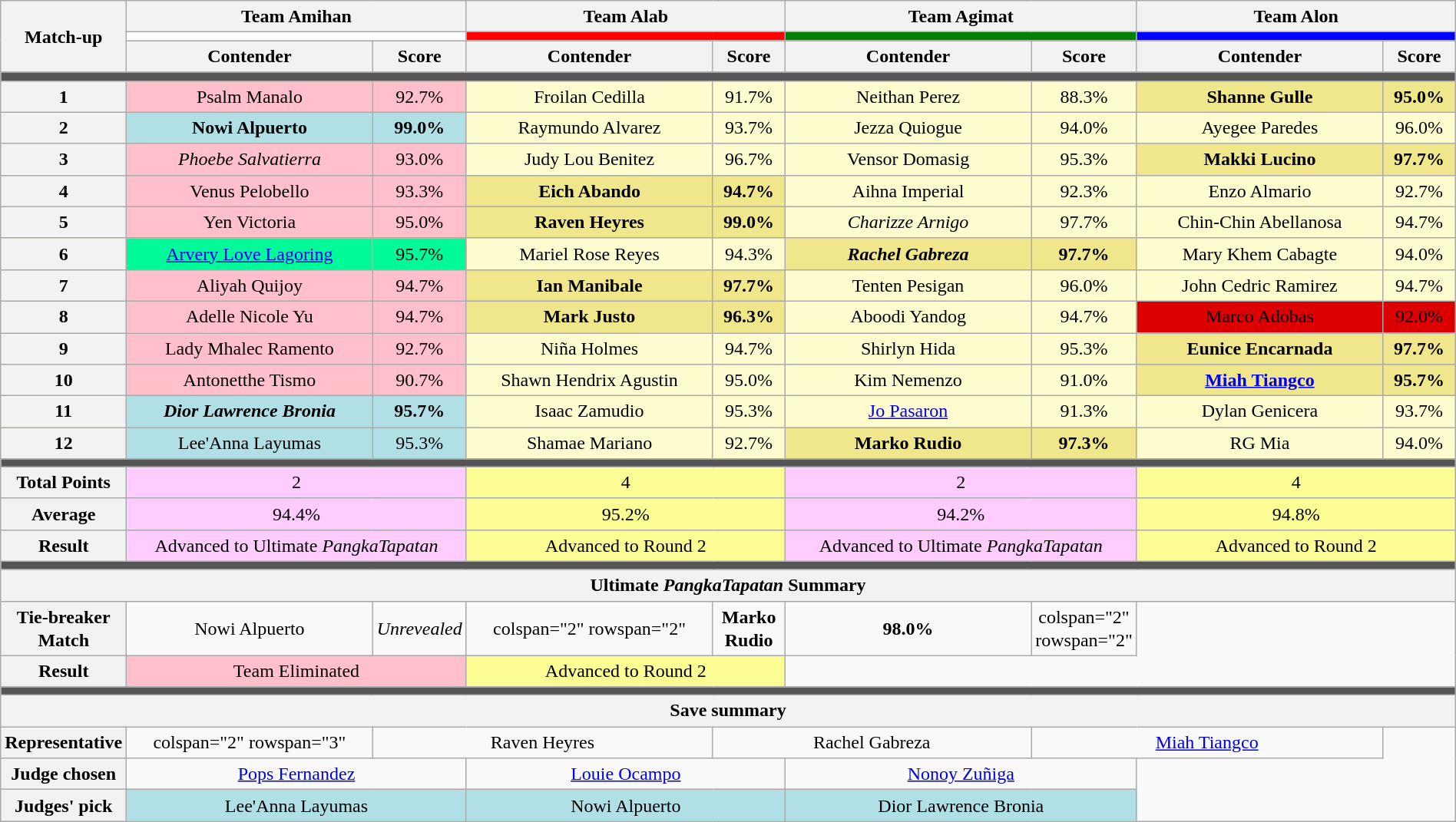<table class="wikitable sortable" style="text-align:center; width:100%;line-height:20px;">
<tr>
<th rowspan="3">Match-up</th>
<th colspan="2">Team Amihan</th>
<th colspan="2">Team Alab</th>
<th colspan="2">Team Agimat</th>
<th colspan="2">Team Alon</th>
</tr>
<tr>
<th colspan="2" style="background-color: white"></th>
<th colspan="2" style="background-color: red"></th>
<th colspan="2" style="background-color: green"></th>
<th colspan="2" style="background-color: blue"></th>
</tr>
<tr>
<th width="17%">Contender</th>
<th width="5%">Score</th>
<th width="17%">Contender</th>
<th width="5%">Score</th>
<th width="17%">Contender</th>
<th width="5%">Score</th>
<th width="17%">Contender</th>
<th width="5%">Score</th>
</tr>
<tr class="sorttop">
<td colspan="9" style="background:#555;"></td>
</tr>
<tr style="background:#fffdd0;" |>
<th>1</th>
<td style="background:pink;">Psalm Manalo</td>
<td style="background:pink;">92.7%</td>
<td>Froilan Cedilla</td>
<td>91.7%</td>
<td>Neithan Perez</td>
<td>88.3%</td>
<td style="background:khaki;"><strong>Shanne Gulle</strong></td>
<td style="background:khaki;"><strong>95.0%</strong></td>
</tr>
<tr style="background:#fffdd0;" |>
<th>2</th>
<td style="background:#b0e0e6;"><strong>Nowi Alpuerto</strong></td>
<td style="background:#b0e0e6;"><strong>99.0%</strong></td>
<td>Raymundo Alvarez</td>
<td>93.7%</td>
<td>Jezza Quiogue</td>
<td>94.0%</td>
<td>Ayegee Paredes</td>
<td>96.0%</td>
</tr>
<tr style="background:#fffdd0;" |>
<th>3</th>
<td style="background:pink;"><em>Phoebe Salvatierra</em></td>
<td style="background:pink;">93.0%</td>
<td>Judy Lou Benitez</td>
<td>96.7%</td>
<td>Vensor Domasig</td>
<td>95.3%</td>
<td style="background:khaki;"><strong>Makki Lucino</strong></td>
<td style="background:khaki;"><strong>97.7%</strong></td>
</tr>
<tr style="background:#fffdd0;" |>
<th>4</th>
<td style="background:pink;">Venus Pelobello</td>
<td style="background:pink;">93.3%</td>
<td style="background:khaki;"><strong>Eich Abando</strong></td>
<td style="background:khaki;"><strong>94.7%</strong></td>
<td>Aihna Imperial</td>
<td>92.3%</td>
<td>Enzo Almario</td>
<td>92.7%</td>
</tr>
<tr style="background:#fffdd0;" |>
<th>5</th>
<td style="background:pink;">Yen Victoria</td>
<td style="background:pink;">95.0%</td>
<td style="background:khaki;"><strong>Raven Heyres</strong></td>
<td style="background:khaki;"><strong>99.0%</strong></td>
<td><em>Charizze Arnigo</em></td>
<td>97.7%</td>
<td>Chin-Chin Abellanosa</td>
<td>94.7%</td>
</tr>
<tr style="background:#fffdd0;" |>
<th>6</th>
<td style="background:#00fa9a;"><a href='#'>Arvery Love Lagoring</a></td>
<td style="background:#00fa9a;">95.7%</td>
<td>Mariel Rose Reyes</td>
<td>94.3%</td>
<td style="background:khaki;"><strong><em>Rachel Gabreza</em></strong></td>
<td style="background:khaki;"><strong>97.7%</strong></td>
<td>Mary Khem Cabagte</td>
<td>94.0%</td>
</tr>
<tr style="background:#fffdd0;" |>
<th>7</th>
<td style="background:pink;">Aliyah Quijoy</td>
<td style="background:pink;">94.7%</td>
<td style="background:khaki;"><strong>Ian Manibale</strong></td>
<td style="background:khaki;"><strong>97.7%</strong></td>
<td>Tenten Pesigan</td>
<td>96.0%</td>
<td>John Cedric Ramirez</td>
<td>94.7%</td>
</tr>
<tr style="background:#fffdd0;" |>
<th>8</th>
<td style="background:pink;">Adelle Nicole Yu</td>
<td style="background:pink;">94.7%</td>
<td style="background:khaki;"><strong>Mark Justo</strong></td>
<td style="background:khaki;"><strong>96.3%</strong></td>
<td>Aboodi Yandog</td>
<td>94.7%</td>
<td style="background:#dd0000;">Marco Adobas</td>
<td style="background:#dd0000;">92.0%</td>
</tr>
<tr style="background:#fffdd0;" |>
<th>9</th>
<td style="background:pink;">Lady Mhalec Ramento</td>
<td style="background:pink;">92.7%</td>
<td>Niña Holmes</td>
<td>94.7%</td>
<td>Shirlyn Hida</td>
<td>95.3%</td>
<td style="background:khaki;"><strong>Eunice Encarnada</strong></td>
<td style="background:khaki;"><strong>97.7%</strong></td>
</tr>
<tr style="background:#fffdd0;" |>
<th>10</th>
<td style="background:pink;">Antonetthe Tismo</td>
<td style="background:pink;">90.7%</td>
<td>Shawn Hendrix Agustin</td>
<td>95.0%</td>
<td>Kim Nemenzo</td>
<td>91.0%</td>
<td style="background:khaki;"><strong><a href='#'>Miah Tiangco</a></strong></td>
<td style="background:khaki;"><strong>95.7%</strong></td>
</tr>
<tr style="background:#fffdd0;" |>
<th>11</th>
<td style="background:#b0e0e6;"><strong><em>Dior Lawrence Bronia</em></strong></td>
<td style="background:#b0e0e6;"><strong>95.7%</strong></td>
<td>Isaac Zamudio</td>
<td>95.3%</td>
<td><a href='#'>Jo Pasaron</a></td>
<td>91.3%</td>
<td>Dylan Genicera</td>
<td>93.7%</td>
</tr>
<tr style="background:#fffdd0;" |>
<th>12</th>
<td style="background:#b0e0e6;">Lee'Anna Layumas</td>
<td style="background:#b0e0e6;">95.3%</td>
<td>Shamae Mariano</td>
<td>92.7%</td>
<td style="background:khaki;"><strong>Marko Rudio</strong></td>
<td style="background:khaki;"><strong>97.3%</strong></td>
<td>RG Mia</td>
<td>94.0%</td>
</tr>
<tr class="sortbottom">
<td colspan="9" style="background:#555; line-height:14px; padding:3px;"></td>
</tr>
<tr class="sortbottom">
<th>Total Points</th>
<td colspan="2" style="background:#ffccff">2</td>
<td colspan="2" style="background:#fdfd96">4</td>
<td colspan="2" style="background:#ffccff">2</td>
<td colspan="2" style="background:#fdfd96">4</td>
</tr>
<tr class="sortbottom">
<th>Average</th>
<td colspan="2" style="background:#ffccff">94.4%</td>
<td colspan="2" style="background:#fdfd96">95.2%</td>
<td colspan="2" style="background:#ffccff">94.2%</td>
<td colspan="2" style="background:#fdfd96">94.8%</td>
</tr>
<tr class="sortbottom">
<th>Result</th>
<td colspan="2" style="background:#ffccff">Advanced to Ultimate <em>PangkaTapatan</em></td>
<td colspan="2" style="background:#fdfd96">Advanced to Round 2</td>
<td colspan="2" style="background:#ffccff">Advanced to Ultimate <em>PangkaTapatan</em></td>
<td colspan="2" style="background:#fdfd96">Advanced to Round 2</td>
</tr>
<tr class="sortbottom">
<td colspan="9" style="background:#555; line-height:14px; padding:3px;"></td>
</tr>
<tr class="sortbottom">
<th colspan="9">Ultimate <em>PangkaTapatan</em> Summary</th>
</tr>
<tr class="sortbottom">
<th>Tie-breaker Match</th>
<td>Nowi Alpuerto</td>
<td><em>Unrevealed</em></td>
<td>colspan="2" rowspan="2" </td>
<td><strong>Marko Rudio</strong></td>
<td><strong>98.0%</strong></td>
<td>colspan="2" rowspan="2" </td>
</tr>
<tr class="sortbottom">
<th>Result</th>
<td colspan="2" style="background:pink">Team Eliminated</td>
<td colspan="2" style="background:#fdfd96">Advanced to Round 2</td>
</tr>
<tr class="sortbottom">
<td colspan="9" style="background:#555; line-height:14px; padding:3px;"></td>
</tr>
<tr class="sortbottom">
<th colspan="9">Save summary</th>
</tr>
<tr class="sortbottom">
<th>Representative</th>
<td>colspan="2" rowspan="3" </td>
<td colspan="2">Raven Heyres</td>
<td colspan="2">Rachel Gabreza</td>
<td colspan="2"><a href='#'>Miah Tiangco</a></td>
</tr>
<tr class="sortbottom">
<th>Judge chosen</th>
<td colspan="2"><a href='#'>Pops Fernandez</a></td>
<td colspan="2"><a href='#'>Louie Ocampo</a></td>
<td colspan="2"><a href='#'>Nonoy Zuñiga</a></td>
</tr>
<tr class="sortbottom" style="background:#b0e0e6">
<th>Judges' pick</th>
<td colspan="2">Lee'Anna Layumas</td>
<td colspan="2">Nowi Alpuerto</td>
<td colspan="2">Dior Lawrence Bronia</td>
</tr>
</table>
